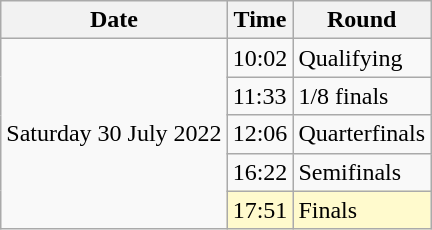<table class="wikitable">
<tr>
<th>Date</th>
<th>Time</th>
<th>Round</th>
</tr>
<tr>
<td rowspan=5>Saturday 30 July 2022</td>
<td>10:02</td>
<td>Qualifying</td>
</tr>
<tr>
<td>11:33</td>
<td>1/8 finals</td>
</tr>
<tr>
<td>12:06</td>
<td>Quarterfinals</td>
</tr>
<tr>
<td>16:22</td>
<td>Semifinals</td>
</tr>
<tr>
<td style=background:lemonchiffon>17:51</td>
<td style=background:lemonchiffon>Finals</td>
</tr>
</table>
